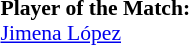<table style="width:100%; font-size:90%;">
<tr>
<td><br><strong>Player of the Match:</strong>
<br> <a href='#'>Jimena López</a></td>
</tr>
</table>
